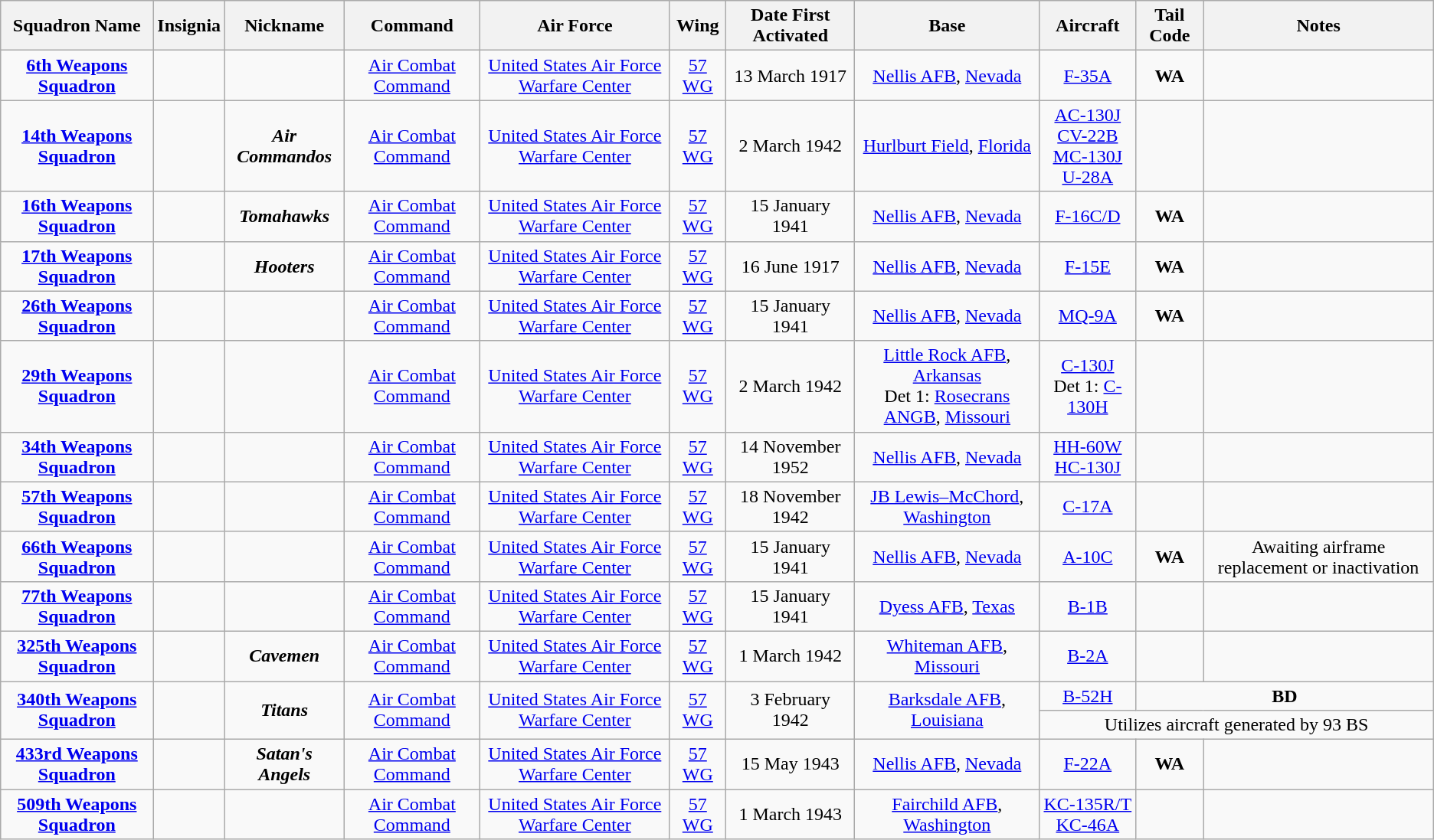<table class="wikitable sortable" style="text-align:center;">
<tr>
<th>Squadron Name</th>
<th>Insignia</th>
<th>Nickname</th>
<th>Command</th>
<th>Air Force</th>
<th>Wing</th>
<th>Date First Activated</th>
<th>Base</th>
<th>Aircraft</th>
<th>Tail Code</th>
<th>Notes</th>
</tr>
<tr>
<td><strong><a href='#'>6th Weapons Squadron</a></strong></td>
<td></td>
<td></td>
<td><a href='#'>Air Combat Command</a></td>
<td><a href='#'>United States Air Force Warfare Center</a></td>
<td><a href='#'>57 WG</a></td>
<td>13 March 1917</td>
<td><a href='#'>Nellis AFB</a>, <a href='#'>Nevada</a></td>
<td><a href='#'>F-35A</a></td>
<td><strong>WA</strong></td>
<td></td>
</tr>
<tr>
<td><strong><a href='#'>14th Weapons Squadron</a></strong></td>
<td></td>
<td><strong><em>Air Commandos</em></strong></td>
<td><a href='#'>Air Combat Command</a></td>
<td><a href='#'>United States Air Force Warfare Center</a></td>
<td><a href='#'>57 WG</a></td>
<td>2 March 1942</td>
<td><a href='#'>Hurlburt Field</a>, <a href='#'>Florida</a></td>
<td><a href='#'>AC-130J</a><br><a href='#'>CV-22B</a><br><a href='#'>MC-130J</a><br><a href='#'>U-28A</a></td>
<td></td>
<td></td>
</tr>
<tr>
<td><strong><a href='#'>16th Weapons Squadron</a></strong></td>
<td></td>
<td><strong><em>Tomahawks</em></strong></td>
<td><a href='#'>Air Combat Command</a></td>
<td><a href='#'>United States Air Force Warfare Center</a></td>
<td><a href='#'>57 WG</a></td>
<td>15 January 1941</td>
<td><a href='#'>Nellis AFB</a>, <a href='#'>Nevada</a></td>
<td><a href='#'>F-16C/D</a></td>
<td><strong>WA</strong></td>
<td></td>
</tr>
<tr>
<td><strong><a href='#'>17th Weapons Squadron</a></strong></td>
<td></td>
<td><strong><em>Hooters</em></strong></td>
<td><a href='#'>Air Combat Command</a></td>
<td><a href='#'>United States Air Force Warfare Center</a></td>
<td><a href='#'>57 WG</a></td>
<td>16 June 1917</td>
<td><a href='#'>Nellis AFB</a>, <a href='#'>Nevada</a></td>
<td><a href='#'>F-15E</a></td>
<td><strong>WA</strong></td>
<td></td>
</tr>
<tr>
<td><strong><a href='#'>26th Weapons Squadron</a></strong></td>
<td></td>
<td></td>
<td><a href='#'>Air Combat Command</a></td>
<td><a href='#'>United States Air Force Warfare Center</a></td>
<td><a href='#'>57 WG</a></td>
<td>15 January 1941</td>
<td><a href='#'>Nellis AFB</a>, <a href='#'>Nevada</a></td>
<td><a href='#'>MQ-9A</a></td>
<td><strong>WA</strong></td>
<td></td>
</tr>
<tr>
<td><strong><a href='#'>29th Weapons Squadron</a></strong></td>
<td></td>
<td></td>
<td><a href='#'>Air Combat Command</a></td>
<td><a href='#'>United States Air Force Warfare Center</a></td>
<td><a href='#'>57 WG</a></td>
<td>2 March 1942</td>
<td><a href='#'>Little Rock AFB</a>, <a href='#'>Arkansas</a><br>Det 1: <a href='#'>Rosecrans ANGB</a>, <a href='#'>Missouri</a></td>
<td><a href='#'>C-130J</a><br>Det 1: <a href='#'>C-130H</a></td>
<td></td>
<td></td>
</tr>
<tr>
<td><strong><a href='#'>34th Weapons Squadron</a></strong></td>
<td></td>
<td></td>
<td><a href='#'>Air Combat Command</a></td>
<td><a href='#'>United States Air Force Warfare Center</a></td>
<td><a href='#'>57 WG</a></td>
<td>14 November 1952</td>
<td><a href='#'>Nellis AFB</a>, <a href='#'>Nevada</a></td>
<td><a href='#'>HH-60W</a><br><a href='#'>HC-130J</a></td>
<td></td>
<td></td>
</tr>
<tr>
<td><strong><a href='#'>57th Weapons Squadron</a></strong></td>
<td></td>
<td></td>
<td><a href='#'>Air Combat Command</a></td>
<td><a href='#'>United States Air Force Warfare Center</a></td>
<td><a href='#'>57 WG</a></td>
<td>18 November 1942</td>
<td><a href='#'>JB Lewis–McChord</a>, <a href='#'>Washington</a></td>
<td><a href='#'>C-17A</a></td>
<td></td>
<td></td>
</tr>
<tr>
<td><strong><a href='#'>66th Weapons Squadron</a></strong></td>
<td></td>
<td></td>
<td><a href='#'>Air Combat Command</a></td>
<td><a href='#'>United States Air Force Warfare Center</a></td>
<td><a href='#'>57 WG</a></td>
<td>15 January 1941</td>
<td><a href='#'>Nellis AFB</a>, <a href='#'>Nevada</a></td>
<td><a href='#'>A-10C</a></td>
<td><strong>WA</strong></td>
<td>Awaiting airframe replacement or inactivation</td>
</tr>
<tr>
<td><strong><a href='#'>77th Weapons Squadron</a></strong></td>
<td></td>
<td></td>
<td><a href='#'>Air Combat Command</a></td>
<td><a href='#'>United States Air Force Warfare Center</a></td>
<td><a href='#'>57 WG</a></td>
<td>15 January 1941</td>
<td><a href='#'>Dyess AFB</a>, <a href='#'>Texas</a></td>
<td><a href='#'>B-1B</a></td>
<td></td>
<td><strong></strong></td>
</tr>
<tr>
<td><strong><a href='#'>325th Weapons Squadron</a></strong></td>
<td></td>
<td><strong><em>Cavemen</em></strong></td>
<td><a href='#'>Air Combat Command</a></td>
<td><a href='#'>United States Air Force Warfare Center</a></td>
<td><a href='#'>57 WG</a></td>
<td>1 March 1942</td>
<td><a href='#'>Whiteman AFB</a>, <a href='#'>Missouri</a></td>
<td><a href='#'>B-2A</a></td>
<td></td>
<td><strong></strong></td>
</tr>
<tr>
<td rowspan="2"><strong><a href='#'>340th Weapons Squadron</a></strong></td>
<td rowspan="2"></td>
<td rowspan="2"><strong><em>Titans</em></strong></td>
<td rowspan="2"><a href='#'>Air Combat Command</a></td>
<td rowspan="2"><a href='#'>United States Air Force Warfare Center</a></td>
<td rowspan="2"><a href='#'>57 WG</a></td>
<td rowspan="2">3 February 1942</td>
<td rowspan="2"><a href='#'>Barksdale AFB</a>, <a href='#'>Louisiana</a></td>
<td><a href='#'>B-52H</a></td>
<td colspan="2"><strong>BD</strong></td>
</tr>
<tr>
<td colspan="3">Utilizes aircraft generated by 93 BS</td>
</tr>
<tr>
<td><strong><a href='#'>433rd Weapons Squadron</a></strong></td>
<td></td>
<td><strong><em>Satan's Angels</em></strong></td>
<td><a href='#'>Air Combat Command</a></td>
<td><a href='#'>United States Air Force Warfare Center</a></td>
<td><a href='#'>57 WG</a></td>
<td>15 May 1943</td>
<td><a href='#'>Nellis AFB</a>, <a href='#'>Nevada</a></td>
<td><a href='#'>F-22A</a></td>
<td><strong>WA</strong></td>
<td></td>
</tr>
<tr>
<td><strong><a href='#'>509th Weapons Squadron</a></strong></td>
<td></td>
<td></td>
<td><a href='#'>Air Combat Command</a></td>
<td><a href='#'>United States Air Force Warfare Center</a></td>
<td><a href='#'>57 WG</a></td>
<td>1 March 1943</td>
<td><a href='#'>Fairchild AFB</a>, <a href='#'>Washington</a></td>
<td><a href='#'>KC-135R/T</a><br><a href='#'>KC-46A</a></td>
<td></td>
<td></td>
</tr>
</table>
